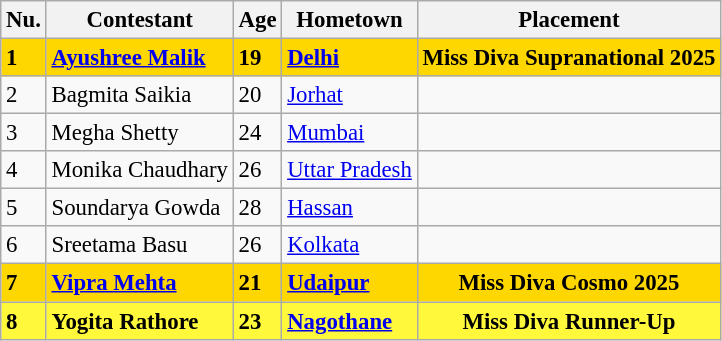<table class="wikitable sortable" style="font-size:95%;">
<tr>
<th scope="col";>Nu.</th>
<th scope="col">Contestant</th>
<th scope="col">Age</th>
<th scope="col">Hometown</th>
<th scope="col">Placement</th>
</tr>
<tr style="background-color:gold ; font-weight: bold">
<td>1</td>
<td><a href='#'>Ayushree Malik</a></td>
<td>19</td>
<td><a href='#'>Delhi</a></td>
<td align="center">Miss Diva Supranational 2025</td>
</tr>
<tr>
<td>2</td>
<td>Bagmita Saikia </td>
<td>20</td>
<td><a href='#'>Jorhat</a></td>
<td></td>
</tr>
<tr>
<td>3</td>
<td>Megha Shetty</td>
<td>24</td>
<td><a href='#'>Mumbai</a></td>
<td></td>
</tr>
<tr>
<td>4</td>
<td>Monika Chaudhary</td>
<td>26</td>
<td><a href='#'>Uttar Pradesh</a></td>
<td></td>
</tr>
<tr>
<td>5</td>
<td>Soundarya Gowda</td>
<td>28</td>
<td><a href='#'>Hassan</a></td>
<td></td>
</tr>
<tr>
<td>6</td>
<td>Sreetama Basu</td>
<td>26</td>
<td><a href='#'>Kolkata</a></td>
<td></td>
</tr>
<tr style="background-color:gold ; font-weight: bold">
<td>7</td>
<td><a href='#'>Vipra Mehta</a></td>
<td>21</td>
<td><a href='#'>Udaipur</a></td>
<td align="center">Miss Diva Cosmo 2025</td>
</tr>
<tr style="background-color:#FFF83B ; font-weight: bold">
<td>8</td>
<td>Yogita Rathore</td>
<td>23</td>
<td><a href='#'>Nagothane</a></td>
<td align="center">Miss Diva Runner-Up</td>
</tr>
</table>
